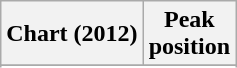<table class="wikitable">
<tr>
<th>Chart (2012)</th>
<th>Peak<br>position</th>
</tr>
<tr>
</tr>
<tr>
</tr>
<tr>
</tr>
<tr>
</tr>
<tr>
</tr>
</table>
